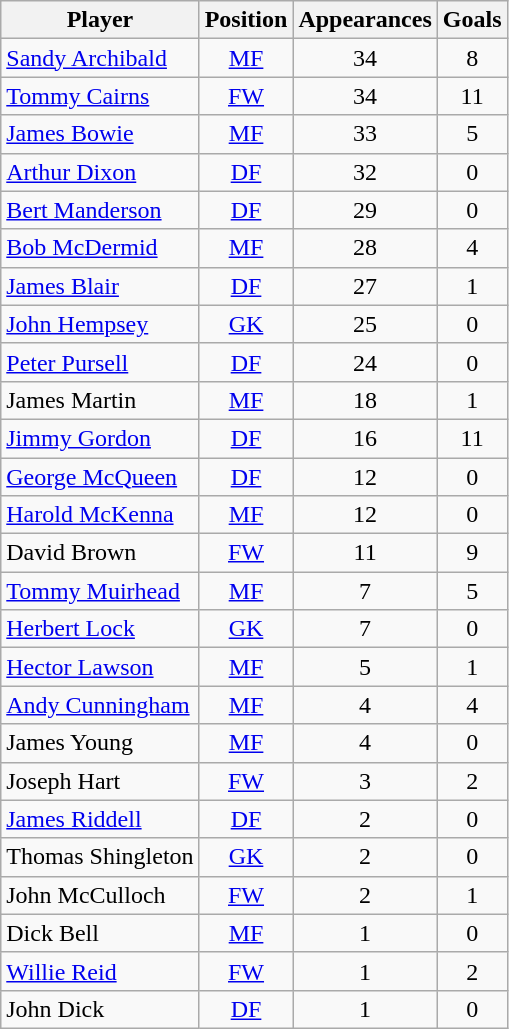<table class="wikitable sortable" style="text-align: center;">
<tr>
<th>Player</th>
<th>Position</th>
<th>Appearances</th>
<th>Goals</th>
</tr>
<tr>
<td align="left"> <a href='#'>Sandy Archibald</a></td>
<td><a href='#'>MF</a></td>
<td>34</td>
<td>8</td>
</tr>
<tr>
<td align="left"> <a href='#'>Tommy Cairns</a></td>
<td><a href='#'>FW</a></td>
<td>34</td>
<td>11</td>
</tr>
<tr>
<td align="left"> <a href='#'>James Bowie</a></td>
<td><a href='#'>MF</a></td>
<td>33</td>
<td>5</td>
</tr>
<tr>
<td align="left"> <a href='#'>Arthur Dixon</a></td>
<td><a href='#'>DF</a></td>
<td>32</td>
<td>0</td>
</tr>
<tr>
<td align="left"> <a href='#'>Bert Manderson</a></td>
<td><a href='#'>DF</a></td>
<td>29</td>
<td>0</td>
</tr>
<tr>
<td align="left"> <a href='#'>Bob McDermid</a></td>
<td><a href='#'>MF</a></td>
<td>28</td>
<td>4</td>
</tr>
<tr>
<td align="left"> <a href='#'>James Blair</a></td>
<td><a href='#'>DF</a></td>
<td>27</td>
<td>1</td>
</tr>
<tr>
<td align="left"> <a href='#'>John Hempsey</a></td>
<td><a href='#'>GK</a></td>
<td>25</td>
<td>0</td>
</tr>
<tr>
<td align="left"> <a href='#'>Peter Pursell</a></td>
<td><a href='#'>DF</a></td>
<td>24</td>
<td>0</td>
</tr>
<tr>
<td align="left"> James Martin</td>
<td><a href='#'>MF</a></td>
<td>18</td>
<td>1</td>
</tr>
<tr>
<td align="left"> <a href='#'>Jimmy Gordon</a></td>
<td><a href='#'>DF</a></td>
<td>16</td>
<td>11</td>
</tr>
<tr>
<td align="left"> <a href='#'>George McQueen</a></td>
<td><a href='#'>DF</a></td>
<td>12</td>
<td>0</td>
</tr>
<tr>
<td align="left"> <a href='#'>Harold McKenna</a></td>
<td><a href='#'>MF</a></td>
<td>12</td>
<td>0</td>
</tr>
<tr>
<td align="left"> David Brown</td>
<td><a href='#'>FW</a></td>
<td>11</td>
<td>9</td>
</tr>
<tr>
<td align="left"> <a href='#'>Tommy Muirhead</a></td>
<td><a href='#'>MF</a></td>
<td>7</td>
<td>5</td>
</tr>
<tr>
<td align="left"> <a href='#'>Herbert Lock</a></td>
<td><a href='#'>GK</a></td>
<td>7</td>
<td>0</td>
</tr>
<tr>
<td align="left"> <a href='#'>Hector Lawson</a></td>
<td><a href='#'>MF</a></td>
<td>5</td>
<td>1</td>
</tr>
<tr>
<td align="left"> <a href='#'>Andy Cunningham</a></td>
<td><a href='#'>MF</a></td>
<td>4</td>
<td>4</td>
</tr>
<tr>
<td align="left"> James Young</td>
<td><a href='#'>MF</a></td>
<td>4</td>
<td>0</td>
</tr>
<tr>
<td align="left"> Joseph Hart</td>
<td><a href='#'>FW</a></td>
<td>3</td>
<td>2</td>
</tr>
<tr>
<td align="left"> <a href='#'>James Riddell</a></td>
<td><a href='#'>DF</a></td>
<td>2</td>
<td>0</td>
</tr>
<tr>
<td align="left"> Thomas Shingleton</td>
<td><a href='#'>GK</a></td>
<td>2</td>
<td>0</td>
</tr>
<tr>
<td align="left"> John McCulloch</td>
<td><a href='#'>FW</a></td>
<td>2</td>
<td>1</td>
</tr>
<tr>
<td align="left"> Dick Bell</td>
<td><a href='#'>MF</a></td>
<td>1</td>
<td>0</td>
</tr>
<tr>
<td align="left"> <a href='#'>Willie Reid</a></td>
<td><a href='#'>FW</a></td>
<td>1</td>
<td>2</td>
</tr>
<tr>
<td align="left"> John Dick</td>
<td><a href='#'>DF</a></td>
<td>1</td>
<td>0</td>
</tr>
</table>
